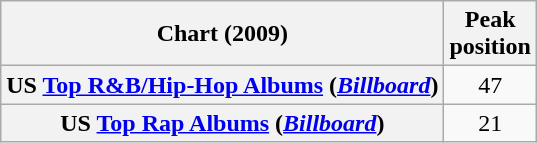<table class="wikitable sortable plainrowheaders" style="text-align:center">
<tr>
<th scope="col">Chart (2009)</th>
<th scope="col">Peak<br>position</th>
</tr>
<tr>
<th scope="row">US <a href='#'>Top R&B/Hip-Hop Albums</a> (<em><a href='#'>Billboard</a></em>)</th>
<td>47</td>
</tr>
<tr>
<th scope="row">US <a href='#'>Top Rap Albums</a> (<em><a href='#'>Billboard</a></em>)</th>
<td>21</td>
</tr>
</table>
